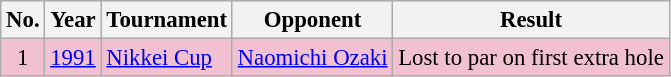<table class="wikitable" style="font-size:95%;">
<tr>
<th>No.</th>
<th>Year</th>
<th>Tournament</th>
<th>Opponent</th>
<th>Result</th>
</tr>
<tr style="background:#F2C1D1;">
<td align=center>1</td>
<td><a href='#'>1991</a></td>
<td><a href='#'>Nikkei Cup</a></td>
<td> <a href='#'>Naomichi Ozaki</a></td>
<td>Lost to par on first extra hole</td>
</tr>
</table>
